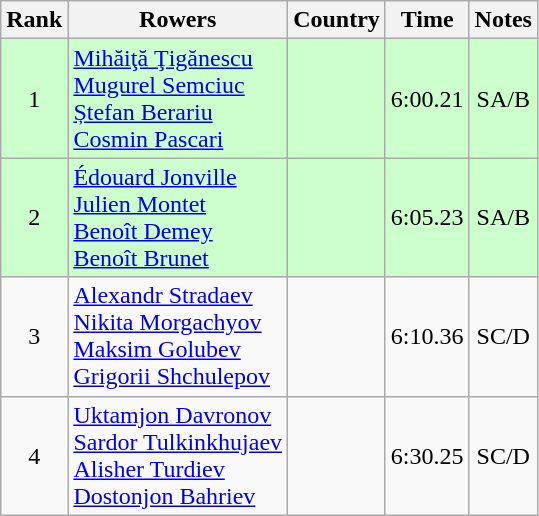<table class="wikitable" style="text-align:center">
<tr>
<th>Rank</th>
<th>Rowers</th>
<th>Country</th>
<th>Time</th>
<th>Notes</th>
</tr>
<tr bgcolor=ccffcc>
<td>1</td>
<td align="left"><a href='#'>Mihăiţă Ţigănescu</a><br><a href='#'>Mugurel Semciuc</a><br><a href='#'>Ștefan Berariu</a><br><a href='#'>Cosmin Pascari</a></td>
<td align="left"></td>
<td>6:00.21</td>
<td>SA/B</td>
</tr>
<tr bgcolor=ccffcc>
<td>2</td>
<td align="left"><a href='#'>Édouard Jonville</a><br><a href='#'>Julien Montet</a><br><a href='#'>Benoît Demey</a><br><a href='#'>Benoît Brunet</a></td>
<td align="left"></td>
<td>6:05.23</td>
<td>SA/B</td>
</tr>
<tr>
<td>3</td>
<td align="left"><a href='#'>Alexandr Stradaev</a><br><a href='#'>Nikita Morgachyov</a><br><a href='#'>Maksim Golubev</a><br><a href='#'>Grigorii Shchulepov</a></td>
<td align="left"></td>
<td>6:10.36</td>
<td>SC/D</td>
</tr>
<tr>
<td>4</td>
<td align="left"><a href='#'>Uktamjon Davronov</a><br><a href='#'>Sardor Tulkinkhujaev</a><br><a href='#'>Alisher Turdiev</a><br><a href='#'>Dostonjon Bahriev</a></td>
<td align="left"></td>
<td>6:30.25</td>
<td>SC/D</td>
</tr>
</table>
